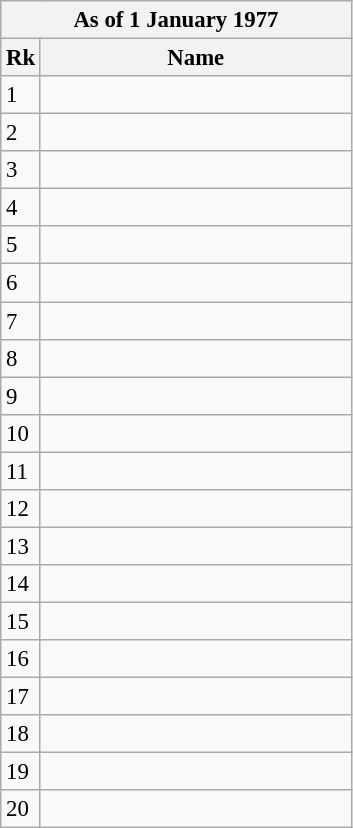<table class="wikitable" style="font-size:95%">
<tr>
<th colspan="2">As of 1 January 1977</th>
</tr>
<tr>
<th>Rk</th>
<th width="200">Name</th>
</tr>
<tr>
<td>1</td>
<td></td>
</tr>
<tr>
<td>2</td>
<td></td>
</tr>
<tr>
<td>3</td>
<td></td>
</tr>
<tr>
<td>4</td>
<td></td>
</tr>
<tr>
<td>5</td>
<td></td>
</tr>
<tr>
<td>6</td>
<td></td>
</tr>
<tr>
<td>7</td>
<td></td>
</tr>
<tr>
<td>8</td>
<td></td>
</tr>
<tr>
<td>9</td>
<td></td>
</tr>
<tr>
<td>10</td>
<td></td>
</tr>
<tr>
<td>11</td>
<td></td>
</tr>
<tr>
<td>12</td>
<td></td>
</tr>
<tr>
<td>13</td>
<td></td>
</tr>
<tr>
<td>14</td>
<td></td>
</tr>
<tr>
<td>15</td>
<td></td>
</tr>
<tr>
<td>16</td>
<td></td>
</tr>
<tr>
<td>17</td>
<td></td>
</tr>
<tr>
<td>18</td>
<td></td>
</tr>
<tr>
<td>19</td>
<td></td>
</tr>
<tr>
<td>20</td>
<td></td>
</tr>
</table>
